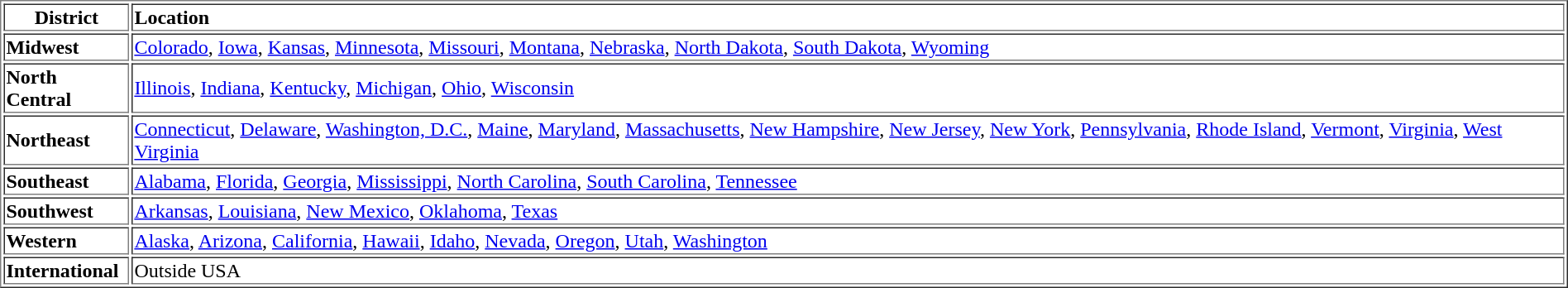<table border="1">
<tr>
<th>District</th>
<th align="left">Location</th>
</tr>
<tr>
<td><strong>Midwest</strong></td>
<td><a href='#'>Colorado</a>, <a href='#'>Iowa</a>, <a href='#'>Kansas</a>, <a href='#'>Minnesota</a>, <a href='#'>Missouri</a>, <a href='#'>Montana</a>, <a href='#'>Nebraska</a>, <a href='#'>North Dakota</a>, <a href='#'>South Dakota</a>, <a href='#'>Wyoming</a></td>
</tr>
<tr>
<td><strong> North Central</strong></td>
<td><a href='#'>Illinois</a>, <a href='#'>Indiana</a>, <a href='#'>Kentucky</a>, <a href='#'>Michigan</a>, <a href='#'>Ohio</a>, <a href='#'>Wisconsin</a></td>
</tr>
<tr>
<td><strong>Northeast</strong></td>
<td><a href='#'>Connecticut</a>, <a href='#'>Delaware</a>, <a href='#'>Washington, D.C.</a>, <a href='#'>Maine</a>, <a href='#'>Maryland</a>, <a href='#'>Massachusetts</a>, <a href='#'>New Hampshire</a>, <a href='#'>New Jersey</a>, <a href='#'>New York</a>, <a href='#'>Pennsylvania</a>, <a href='#'>Rhode Island</a>, <a href='#'>Vermont</a>, <a href='#'>Virginia</a>, <a href='#'>West Virginia</a></td>
</tr>
<tr>
<td><strong>Southeast</strong></td>
<td><a href='#'>Alabama</a>, <a href='#'>Florida</a>, <a href='#'>Georgia</a>, <a href='#'>Mississippi</a>, <a href='#'>North Carolina</a>, <a href='#'>South Carolina</a>, <a href='#'>Tennessee</a></td>
</tr>
<tr>
<td><strong>Southwest</strong></td>
<td><a href='#'>Arkansas</a>, <a href='#'>Louisiana</a>, <a href='#'>New Mexico</a>, <a href='#'>Oklahoma</a>, <a href='#'>Texas</a></td>
</tr>
<tr>
<td><strong>Western</strong></td>
<td><a href='#'>Alaska</a>, <a href='#'>Arizona</a>, <a href='#'>California</a>, <a href='#'>Hawaii</a>, <a href='#'>Idaho</a>, <a href='#'>Nevada</a>, <a href='#'>Oregon</a>, <a href='#'>Utah</a>, <a href='#'>Washington</a></td>
</tr>
<tr>
<td><strong>International</strong></td>
<td>Outside USA</td>
</tr>
</table>
